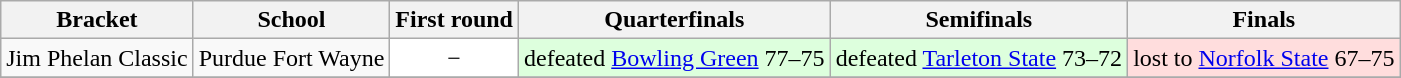<table class="wikitable" style="white-space:nowrap; font-size:100%; text-align:center">
<tr>
<th>Bracket</th>
<th>School</th>
<th>First round</th>
<th>Quarterfinals</th>
<th>Semifinals</th>
<th>Finals</th>
</tr>
<tr>
<td>Jim Phelan Classic</td>
<td>Purdue Fort Wayne</td>
<td style="background:#fff;">−</td>
<td style="background:#ddffdd;">defeated <a href='#'>Bowling Green</a> 77–75</td>
<td style="background:#ddffdd;">defeated <a href='#'>Tarleton State</a> 73–72</td>
<td style="background:#ffdddd;">lost to <a href='#'>Norfolk State</a> 67–75</td>
</tr>
<tr>
</tr>
</table>
